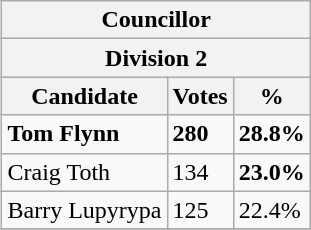<table class="wikitable collapsible collapsed" align="right">
<tr>
<th colspan=3>Councillor</th>
</tr>
<tr>
<th colspan=3>Division 2</th>
</tr>
<tr>
<th>Candidate</th>
<th>Votes</th>
<th>%</th>
</tr>
<tr>
<td><strong>Tom Flynn</strong></td>
<td><strong>280</strong></td>
<td><strong>28.8%</strong></td>
</tr>
<tr>
<td>Craig Toth</td>
<td>134</td>
<td><strong>23.0%</strong></td>
</tr>
<tr>
<td>Barry Lupyrypa</td>
<td>125</td>
<td>22.4%</td>
</tr>
<tr>
</tr>
</table>
